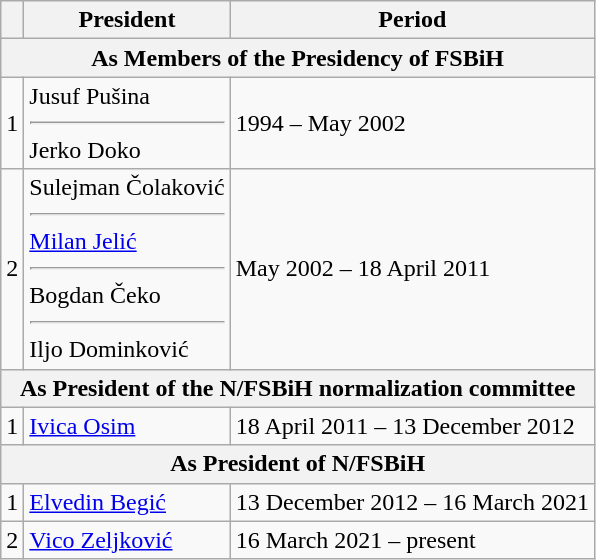<table class="wikitable" style="text-align: left">
<tr>
<th></th>
<th>President</th>
<th>Period</th>
</tr>
<tr>
<th colspan=6 align="center">As Members of the Presidency of FSBiH</th>
</tr>
<tr>
<td>1</td>
<td>Jusuf Pušina<hr>Jerko Doko</td>
<td>1994 – May 2002</td>
</tr>
<tr>
<td>2</td>
<td>Sulejman Čolaković<hr><a href='#'>Milan Jelić</a><hr>Bogdan Čeko<hr>Iljo Dominković</td>
<td>May 2002 – 18 April 2011</td>
</tr>
<tr>
<th colspan=6 align="center">As President of the N/FSBiH normalization committee</th>
</tr>
<tr>
<td>1</td>
<td><a href='#'>Ivica Osim</a></td>
<td>18 April 2011 – 13 December 2012</td>
</tr>
<tr>
<th colspan=6 align="center">As President of N/FSBiH</th>
</tr>
<tr>
<td>1</td>
<td><a href='#'>Elvedin Begić</a></td>
<td>13 December 2012 – 16 March 2021</td>
</tr>
<tr>
<td>2</td>
<td><a href='#'>Vico Zeljković</a></td>
<td>16 March 2021 – present</td>
</tr>
</table>
